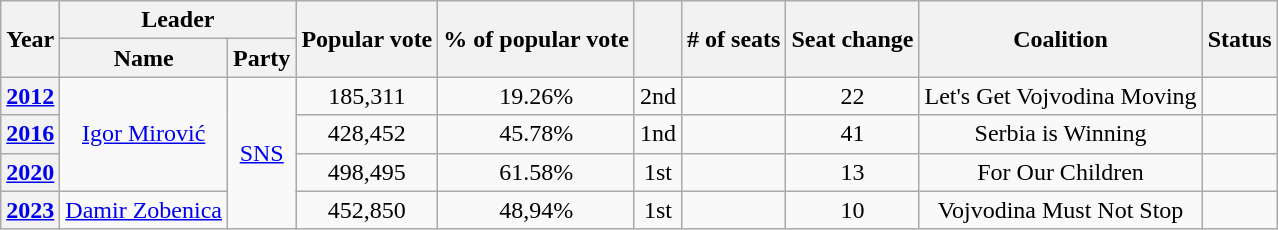<table class="wikitable" style="text-align:center">
<tr>
<th rowspan="2">Year</th>
<th colspan="2">Leader</th>
<th rowspan="2">Popular vote</th>
<th rowspan="2">% of popular vote</th>
<th rowspan="2"></th>
<th rowspan="2"># of seats</th>
<th rowspan="2">Seat change</th>
<th rowspan="2">Coalition</th>
<th rowspan="2">Status</th>
</tr>
<tr>
<th>Name</th>
<th>Party</th>
</tr>
<tr>
<th><a href='#'>2012</a></th>
<td rowspan="3"><a href='#'>Igor Mirović</a></td>
<td rowspan="4"><a href='#'>SNS</a></td>
<td>185,311</td>
<td>19.26%</td>
<td> 2nd</td>
<td></td>
<td> 22</td>
<td>Let's Get Vojvodina Moving</td>
<td></td>
</tr>
<tr>
<th><a href='#'>2016</a></th>
<td>428,452</td>
<td>45.78%</td>
<td> 1nd</td>
<td></td>
<td> 41</td>
<td>Serbia is Winning</td>
<td></td>
</tr>
<tr>
<th><a href='#'>2020</a></th>
<td>498,495</td>
<td>61.58%</td>
<td> 1st</td>
<td></td>
<td> 13</td>
<td>For Our Children</td>
<td></td>
</tr>
<tr>
<th><a href='#'>2023</a></th>
<td><a href='#'>Damir Zobenica</a></td>
<td>452,850</td>
<td>48,94%</td>
<td> 1st</td>
<td></td>
<td> 10</td>
<td>Vojvodina Must Not Stop</td>
<td></td>
</tr>
</table>
